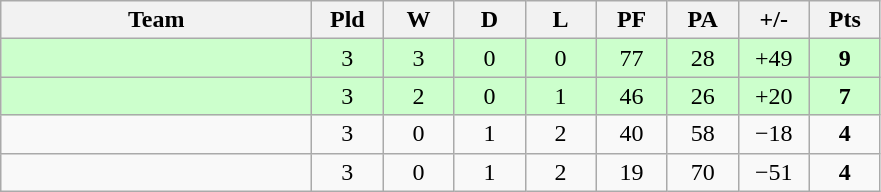<table class="wikitable" style="text-align: center;">
<tr>
<th width="200">Team</th>
<th width="40">Pld</th>
<th width="40">W</th>
<th width="40">D</th>
<th width="40">L</th>
<th width="40">PF</th>
<th width="40">PA</th>
<th width="40">+/-</th>
<th width="40">Pts</th>
</tr>
<tr style="background-color:#ccffcc">
<td style="text-align:left;"></td>
<td>3</td>
<td>3</td>
<td>0</td>
<td>0</td>
<td>77</td>
<td>28</td>
<td>+49</td>
<td><strong>9</strong></td>
</tr>
<tr style="background-color:#ccffcc">
<td style="text-align:left;"></td>
<td>3</td>
<td>2</td>
<td>0</td>
<td>1</td>
<td>46</td>
<td>26</td>
<td>+20</td>
<td><strong>7</strong></td>
</tr>
<tr>
<td style="text-align:left;"></td>
<td>3</td>
<td>0</td>
<td>1</td>
<td>2</td>
<td>40</td>
<td>58</td>
<td>−18</td>
<td><strong>4</strong></td>
</tr>
<tr>
<td style="text-align:left;"></td>
<td>3</td>
<td>0</td>
<td>1</td>
<td>2</td>
<td>19</td>
<td>70</td>
<td>−51</td>
<td><strong>4</strong></td>
</tr>
</table>
